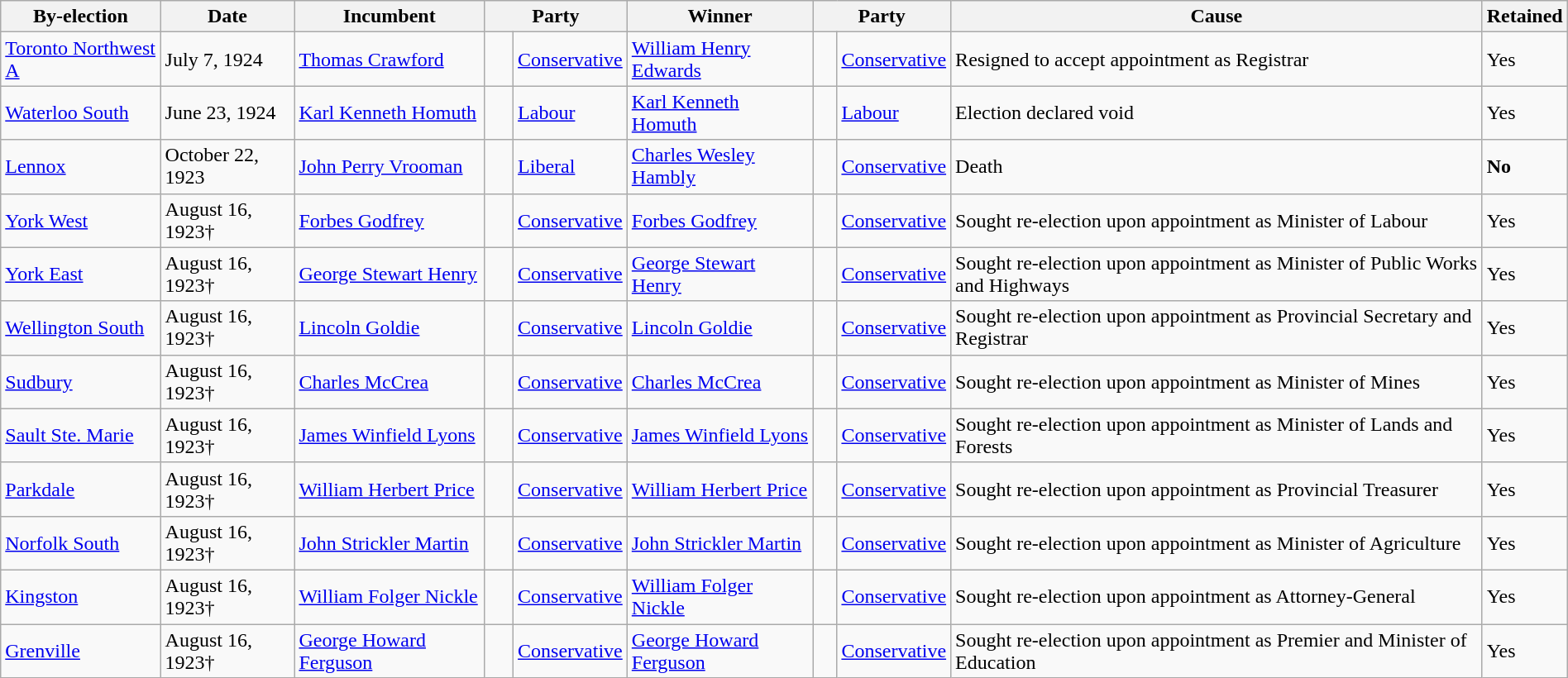<table class=wikitable style="width:100%">
<tr>
<th>By-election</th>
<th>Date</th>
<th>Incumbent</th>
<th colspan=2>Party</th>
<th>Winner</th>
<th colspan=2>Party</th>
<th>Cause</th>
<th>Retained</th>
</tr>
<tr>
<td><a href='#'>Toronto Northwest A</a></td>
<td>July 7, 1924</td>
<td><a href='#'>Thomas Crawford</a></td>
<td>   </td>
<td><a href='#'>Conservative</a></td>
<td><a href='#'>William Henry Edwards</a></td>
<td>   </td>
<td><a href='#'>Conservative</a></td>
<td>Resigned to accept appointment as Registrar</td>
<td>Yes</td>
</tr>
<tr>
<td><a href='#'>Waterloo South</a></td>
<td>June 23, 1924</td>
<td><a href='#'>Karl Kenneth Homuth</a></td>
<td>   </td>
<td><a href='#'>Labour</a></td>
<td><a href='#'>Karl Kenneth Homuth</a></td>
<td>   </td>
<td><a href='#'>Labour</a></td>
<td>Election declared void</td>
<td>Yes</td>
</tr>
<tr>
<td><a href='#'>Lennox</a></td>
<td>October 22, 1923</td>
<td><a href='#'>John Perry Vrooman</a></td>
<td>    </td>
<td><a href='#'>Liberal</a></td>
<td><a href='#'>Charles Wesley Hambly</a></td>
<td>   </td>
<td><a href='#'>Conservative</a></td>
<td>Death</td>
<td><strong>No</strong></td>
</tr>
<tr>
<td><a href='#'>York West</a></td>
<td>August 16, 1923†</td>
<td><a href='#'>Forbes Godfrey</a></td>
<td>   </td>
<td><a href='#'>Conservative</a></td>
<td><a href='#'>Forbes Godfrey</a></td>
<td>   </td>
<td><a href='#'>Conservative</a></td>
<td>Sought re-election upon appointment as Minister of Labour</td>
<td>Yes</td>
</tr>
<tr>
<td><a href='#'>York East</a></td>
<td>August 16, 1923†</td>
<td><a href='#'>George Stewart Henry</a></td>
<td>   </td>
<td><a href='#'>Conservative</a></td>
<td><a href='#'>George Stewart Henry</a></td>
<td>   </td>
<td><a href='#'>Conservative</a></td>
<td>Sought re-election upon appointment as Minister of Public Works and Highways</td>
<td>Yes</td>
</tr>
<tr>
<td><a href='#'>Wellington South</a></td>
<td>August 16, 1923†</td>
<td><a href='#'>Lincoln Goldie</a></td>
<td>   </td>
<td><a href='#'>Conservative</a></td>
<td><a href='#'>Lincoln Goldie</a></td>
<td>   </td>
<td><a href='#'>Conservative</a></td>
<td>Sought re-election upon appointment as Provincial Secretary and Registrar</td>
<td>Yes</td>
</tr>
<tr>
<td><a href='#'>Sudbury</a></td>
<td>August 16, 1923†</td>
<td><a href='#'>Charles McCrea</a></td>
<td>   </td>
<td><a href='#'>Conservative</a></td>
<td><a href='#'>Charles McCrea</a></td>
<td>   </td>
<td><a href='#'>Conservative</a></td>
<td>Sought re-election upon appointment as Minister of Mines</td>
<td>Yes</td>
</tr>
<tr>
<td><a href='#'>Sault Ste. Marie</a></td>
<td>August 16, 1923†</td>
<td><a href='#'>James Winfield Lyons</a></td>
<td>   </td>
<td><a href='#'>Conservative</a></td>
<td><a href='#'>James Winfield Lyons</a></td>
<td>   </td>
<td><a href='#'>Conservative</a></td>
<td>Sought re-election upon appointment as Minister of Lands and Forests</td>
<td>Yes</td>
</tr>
<tr>
<td><a href='#'>Parkdale</a></td>
<td>August 16, 1923†</td>
<td><a href='#'>William Herbert Price</a></td>
<td>   </td>
<td><a href='#'>Conservative</a></td>
<td><a href='#'>William Herbert Price</a></td>
<td>   </td>
<td><a href='#'>Conservative</a></td>
<td>Sought re-election upon appointment as Provincial Treasurer</td>
<td>Yes</td>
</tr>
<tr>
<td><a href='#'>Norfolk South</a></td>
<td>August 16, 1923†</td>
<td><a href='#'>John Strickler Martin</a></td>
<td>   </td>
<td><a href='#'>Conservative</a></td>
<td><a href='#'>John Strickler Martin</a></td>
<td>   </td>
<td><a href='#'>Conservative</a></td>
<td>Sought re-election upon appointment as Minister of Agriculture</td>
<td>Yes</td>
</tr>
<tr>
<td><a href='#'>Kingston</a></td>
<td>August 16, 1923†</td>
<td><a href='#'>William Folger Nickle</a></td>
<td>   </td>
<td><a href='#'>Conservative</a></td>
<td><a href='#'>William Folger Nickle</a></td>
<td>   </td>
<td><a href='#'>Conservative</a></td>
<td>Sought re-election upon appointment as Attorney-General</td>
<td>Yes</td>
</tr>
<tr>
<td><a href='#'>Grenville</a></td>
<td>August 16, 1923†</td>
<td><a href='#'>George Howard Ferguson</a></td>
<td>   </td>
<td><a href='#'>Conservative</a></td>
<td><a href='#'>George Howard Ferguson</a></td>
<td>   </td>
<td><a href='#'>Conservative</a></td>
<td>Sought re-election upon appointment as Premier and Minister of Education</td>
<td>Yes</td>
</tr>
</table>
